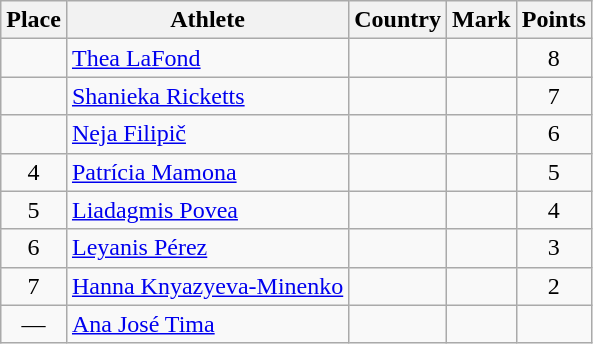<table class="wikitable">
<tr>
<th>Place</th>
<th>Athlete</th>
<th>Country</th>
<th>Mark</th>
<th>Points</th>
</tr>
<tr>
<td align=center></td>
<td><a href='#'>Thea LaFond</a></td>
<td></td>
<td> </td>
<td align=center>8</td>
</tr>
<tr>
<td align=center></td>
<td><a href='#'>Shanieka Ricketts</a></td>
<td></td>
<td> </td>
<td align=center>7</td>
</tr>
<tr>
<td align=center></td>
<td><a href='#'>Neja Filipič</a></td>
<td></td>
<td> </td>
<td align=center>6</td>
</tr>
<tr>
<td align=center>4</td>
<td><a href='#'>Patrícia Mamona</a></td>
<td></td>
<td> </td>
<td align=center>5</td>
</tr>
<tr>
<td align=center>5</td>
<td><a href='#'>Liadagmis Povea</a></td>
<td></td>
<td> </td>
<td align=center>4</td>
</tr>
<tr>
<td align=center>6</td>
<td><a href='#'>Leyanis Pérez</a></td>
<td></td>
<td> </td>
<td align=center>3</td>
</tr>
<tr>
<td align=center>7</td>
<td><a href='#'>Hanna Knyazyeva-Minenko</a></td>
<td></td>
<td> </td>
<td align=center>2</td>
</tr>
<tr>
<td align=center>—</td>
<td><a href='#'>Ana José Tima</a></td>
<td></td>
<td></td>
<td align=center></td>
</tr>
</table>
